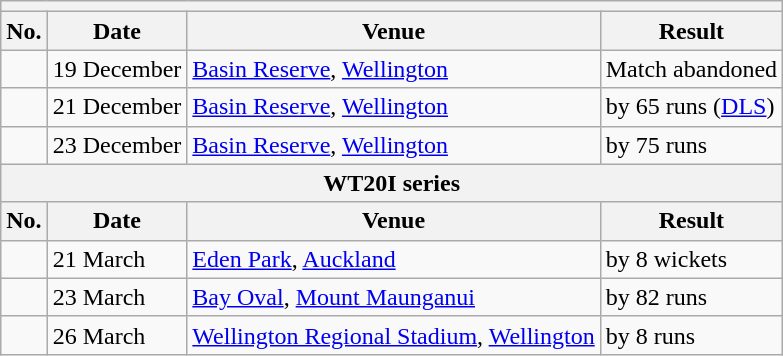<table class="wikitable">
<tr>
<th colspan="4"></th>
</tr>
<tr>
<th>No.</th>
<th>Date</th>
<th>Venue</th>
<th>Result</th>
</tr>
<tr>
<td></td>
<td>19 December</td>
<td><a href='#'>Basin Reserve</a>, <a href='#'>Wellington</a></td>
<td>Match abandoned</td>
</tr>
<tr>
<td></td>
<td>21 December</td>
<td><a href='#'>Basin Reserve</a>, <a href='#'>Wellington</a></td>
<td> by 65 runs (<a href='#'>DLS</a>)</td>
</tr>
<tr>
<td></td>
<td>23 December</td>
<td><a href='#'>Basin Reserve</a>, <a href='#'>Wellington</a></td>
<td> by 75 runs</td>
</tr>
<tr>
<th colspan="4">WT20I series</th>
</tr>
<tr>
<th>No.</th>
<th>Date</th>
<th>Venue</th>
<th>Result</th>
</tr>
<tr>
<td></td>
<td>21 March</td>
<td><a href='#'>Eden Park</a>, <a href='#'>Auckland</a></td>
<td> by 8 wickets</td>
</tr>
<tr>
<td></td>
<td>23 March</td>
<td><a href='#'>Bay Oval</a>, <a href='#'>Mount Maunganui</a></td>
<td> by 82 runs</td>
</tr>
<tr>
<td></td>
<td>26 March</td>
<td><a href='#'>Wellington Regional Stadium</a>, <a href='#'>Wellington</a></td>
<td> by 8 runs</td>
</tr>
</table>
